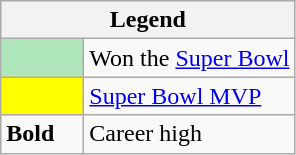<table class="wikitable mw-collapsible mw-collapsed">
<tr>
<th colspan="2">Legend</th>
</tr>
<tr>
<td style="background:#afe6ba; width:3em;"></td>
<td>Won the <a href='#'>Super Bowl</a></td>
</tr>
<tr>
<td style="background:#FFFF00; width:3em;"></td>
<td><a href='#'>Super Bowl MVP</a></td>
</tr>
<tr>
<td><strong>Bold</strong></td>
<td>Career high</td>
</tr>
</table>
